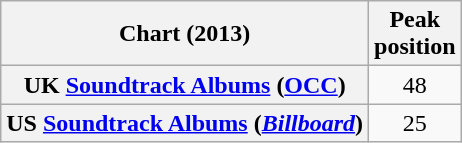<table class="wikitable sortable plainrowheaders">
<tr>
<th scope="col">Chart (2013)</th>
<th scope="col">Peak<br>position</th>
</tr>
<tr>
<th scope="row">UK <a href='#'>Soundtrack Albums</a> (<a href='#'>OCC</a>)</th>
<td style="text-align:center;">48</td>
</tr>
<tr>
<th scope="row">US <a href='#'>Soundtrack Albums</a> (<em><a href='#'>Billboard</a></em>)</th>
<td style="text-align:center;">25</td>
</tr>
</table>
